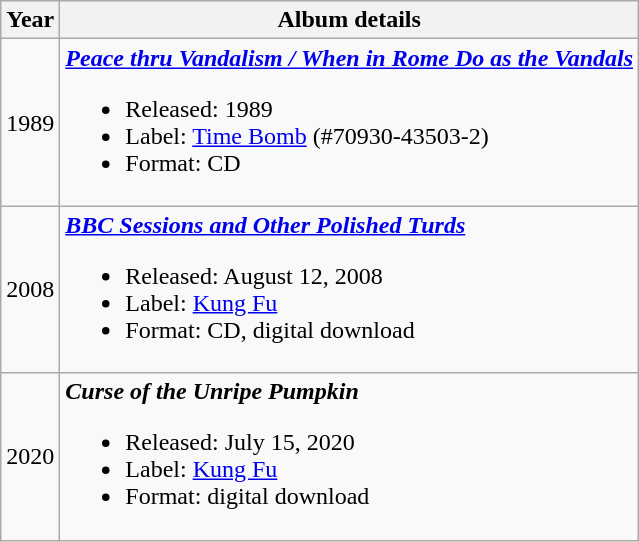<table class ="wikitable">
<tr>
<th>Year</th>
<th>Album details</th>
</tr>
<tr>
<td>1989</td>
<td><strong><em><a href='#'>Peace thru Vandalism / When in Rome Do as the Vandals</a></em></strong><br><ul><li>Released: 1989</li><li>Label: <a href='#'>Time Bomb</a> (#70930-43503-2)</li><li>Format: CD</li></ul></td>
</tr>
<tr>
<td>2008</td>
<td><strong><em><a href='#'>BBC Sessions and Other Polished Turds</a></em></strong><br><ul><li>Released: August 12, 2008</li><li>Label: <a href='#'>Kung Fu</a></li><li>Format: CD, digital download</li></ul></td>
</tr>
<tr>
<td>2020</td>
<td><strong><em>Curse of the Unripe Pumpkin</em></strong><br><ul><li>Released: July 15, 2020</li><li>Label: <a href='#'>Kung Fu</a></li><li>Format: digital download</li></ul></td>
</tr>
</table>
